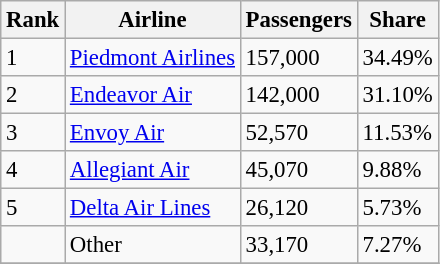<table class="wikitable sortable" style="font-size: 95%">
<tr>
<th>Rank</th>
<th>Airline</th>
<th>Passengers</th>
<th>Share</th>
</tr>
<tr>
<td>1</td>
<td><a href='#'>Piedmont Airlines</a></td>
<td>157,000</td>
<td>34.49%</td>
</tr>
<tr>
<td>2</td>
<td><a href='#'>Endeavor Air</a></td>
<td>142,000</td>
<td>31.10%</td>
</tr>
<tr>
<td>3</td>
<td><a href='#'>Envoy Air</a></td>
<td>52,570</td>
<td>11.53%</td>
</tr>
<tr>
<td>4</td>
<td><a href='#'>Allegiant Air</a></td>
<td>45,070</td>
<td>9.88%</td>
</tr>
<tr>
<td>5</td>
<td><a href='#'>Delta Air Lines</a></td>
<td>26,120</td>
<td>5.73%</td>
</tr>
<tr>
<td></td>
<td>Other</td>
<td>33,170</td>
<td>7.27%</td>
</tr>
<tr>
</tr>
</table>
